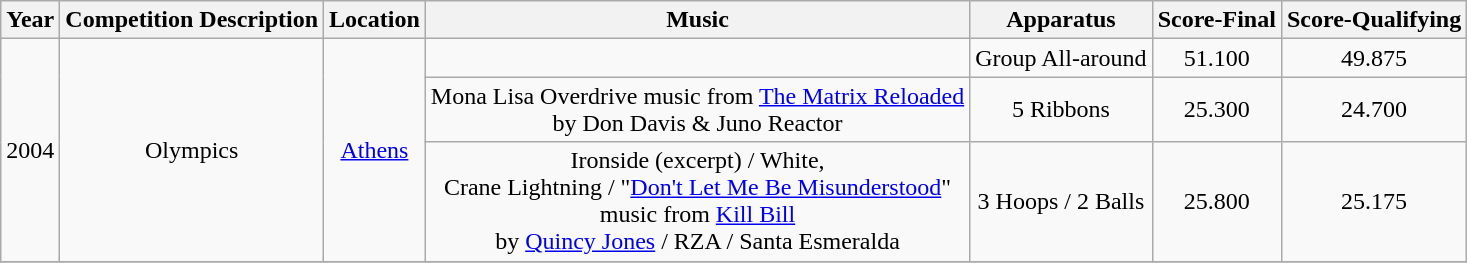<table class="wikitable" style="text-align:center">
<tr>
<th>Year</th>
<th>Competition Description</th>
<th>Location</th>
<th>Music </th>
<th>Apparatus</th>
<th>Score-Final</th>
<th>Score-Qualifying</th>
</tr>
<tr>
<td rowspan="3">2004</td>
<td rowspan="3">Olympics</td>
<td rowspan="3"><a href='#'>Athens</a></td>
<td></td>
<td>Group All-around</td>
<td>51.100</td>
<td>49.875</td>
</tr>
<tr>
<td>Mona Lisa Overdrive music from <a href='#'>The Matrix Reloaded</a> <br>by Don Davis & Juno Reactor</td>
<td>5 Ribbons</td>
<td>25.300</td>
<td>24.700</td>
</tr>
<tr>
<td>Ironside (excerpt) / White,<br> Crane Lightning / "<a href='#'>Don't Let Me Be Misunderstood</a>" <br>music from <a href='#'>Kill Bill</a> <br>by <a href='#'>Quincy Jones</a> / RZA / Santa Esmeralda</td>
<td>3 Hoops / 2 Balls</td>
<td>25.800</td>
<td>25.175</td>
</tr>
<tr>
</tr>
</table>
